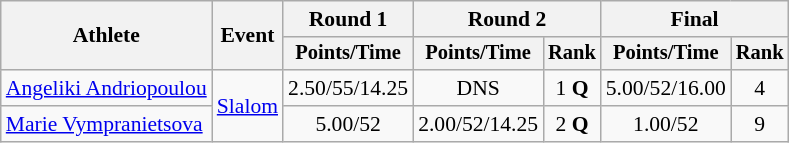<table class=wikitable style="font-size:90%">
<tr>
<th rowspan="2">Athlete</th>
<th rowspan="2">Event</th>
<th>Round 1</th>
<th colspan="2">Round 2</th>
<th colspan="2">Final</th>
</tr>
<tr style="font-size:95%">
<th>Points/Time</th>
<th>Points/Time</th>
<th>Rank</th>
<th>Points/Time</th>
<th>Rank</th>
</tr>
<tr align=center>
<td align=left><a href='#'>Angeliki Andriopoulou</a></td>
<td align=left rowspan=2><a href='#'>Slalom</a></td>
<td>2.50/55/14.25</td>
<td>DNS</td>
<td>1 <strong>Q</strong></td>
<td>5.00/52/16.00</td>
<td>4</td>
</tr>
<tr align=center>
<td align=left><a href='#'>Marie Vympranietsova</a></td>
<td>5.00/52</td>
<td>2.00/52/14.25</td>
<td>2 <strong>Q</strong></td>
<td>1.00/52</td>
<td>9</td>
</tr>
</table>
